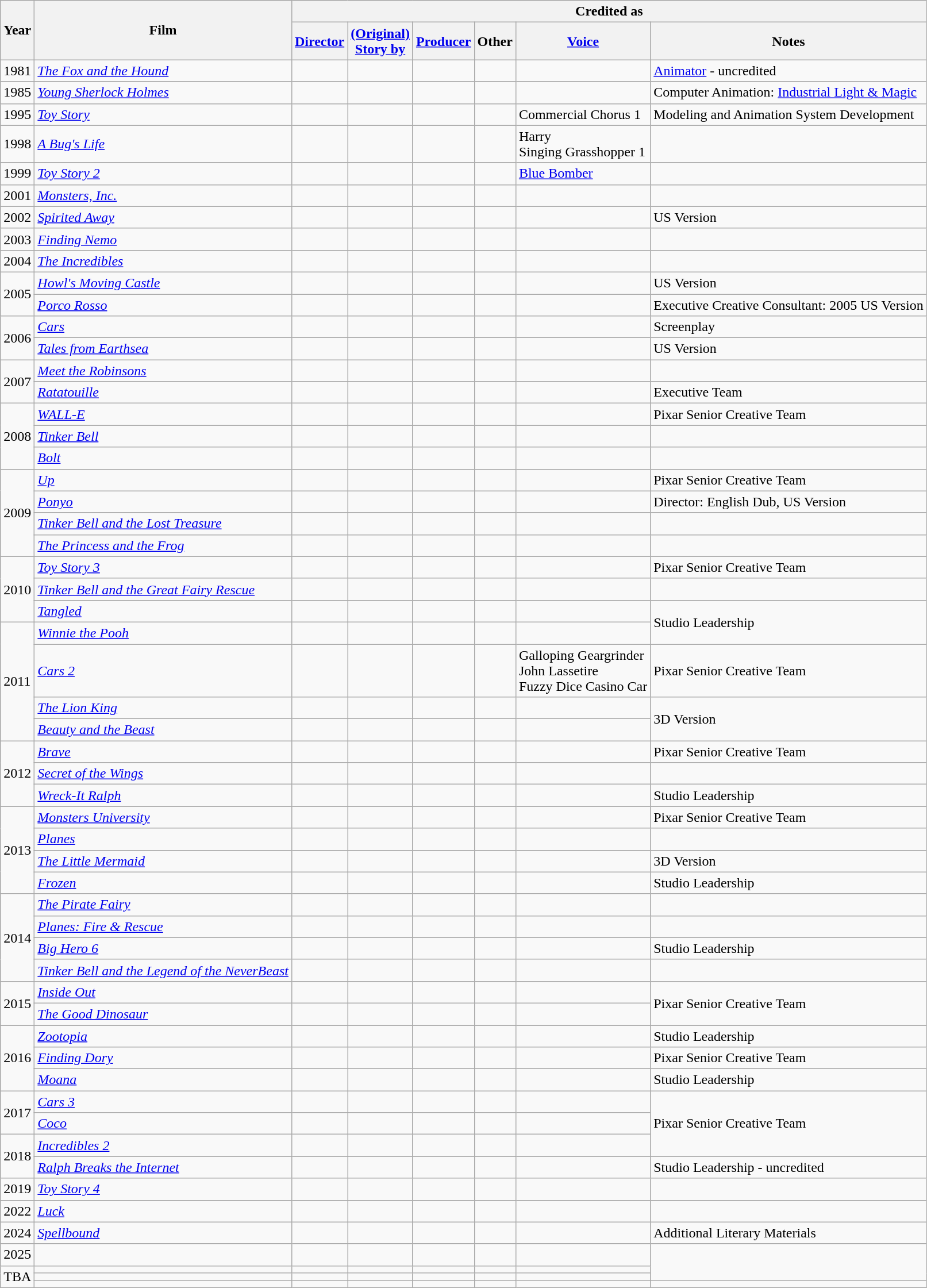<table class="wikitable">
<tr>
<th rowspan="2">Year</th>
<th rowspan="2">Film</th>
<th colspan="6">Credited as</th>
</tr>
<tr>
<th><a href='#'>Director</a></th>
<th><a href='#'>(Original)<br>Story by</a></th>
<th><a href='#'>Producer</a></th>
<th>Other</th>
<th><a href='#'>Voice</a></th>
<th>Notes</th>
</tr>
<tr>
<td>1981</td>
<td><em><a href='#'>The Fox and the Hound</a></em></td>
<td></td>
<td></td>
<td></td>
<td></td>
<td></td>
<td><a href='#'>Animator</a> - uncredited </td>
</tr>
<tr>
<td>1985</td>
<td><em><a href='#'>Young Sherlock Holmes</a></em></td>
<td></td>
<td></td>
<td></td>
<td></td>
<td></td>
<td>Computer Animation: <a href='#'>Industrial Light & Magic</a></td>
</tr>
<tr>
<td>1995</td>
<td><em><a href='#'>Toy Story</a></em></td>
<td></td>
<td></td>
<td></td>
<td></td>
<td>Commercial Chorus 1</td>
<td>Modeling and Animation System Development</td>
</tr>
<tr>
<td>1998</td>
<td><em><a href='#'>A Bug's Life</a></em></td>
<td></td>
<td></td>
<td></td>
<td></td>
<td>Harry<br>Singing Grasshopper 1</td>
<td></td>
</tr>
<tr>
<td>1999</td>
<td><em><a href='#'>Toy Story 2</a></em></td>
<td></td>
<td></td>
<td></td>
<td></td>
<td><a href='#'>Blue Bomber</a></td>
<td></td>
</tr>
<tr>
<td>2001</td>
<td><em><a href='#'>Monsters, Inc.</a></em></td>
<td></td>
<td></td>
<td></td>
<td></td>
<td></td>
<td></td>
</tr>
<tr>
<td>2002</td>
<td><em><a href='#'>Spirited Away</a></em></td>
<td></td>
<td></td>
<td></td>
<td></td>
<td></td>
<td>US Version</td>
</tr>
<tr>
<td>2003</td>
<td><em><a href='#'>Finding Nemo</a></em></td>
<td></td>
<td></td>
<td></td>
<td></td>
<td></td>
<td></td>
</tr>
<tr>
<td>2004</td>
<td><em><a href='#'>The Incredibles</a></em></td>
<td></td>
<td></td>
<td></td>
<td></td>
<td></td>
<td></td>
</tr>
<tr>
<td rowspan="2">2005</td>
<td><em><a href='#'>Howl's Moving Castle</a></em></td>
<td></td>
<td></td>
<td></td>
<td></td>
<td></td>
<td>US Version</td>
</tr>
<tr>
<td><em><a href='#'>Porco Rosso</a></em></td>
<td></td>
<td></td>
<td></td>
<td></td>
<td></td>
<td>Executive Creative Consultant: 2005 US Version</td>
</tr>
<tr>
<td rowspan="2">2006</td>
<td><em><a href='#'>Cars</a></em></td>
<td></td>
<td></td>
<td></td>
<td></td>
<td></td>
<td>Screenplay</td>
</tr>
<tr>
<td><em><a href='#'>Tales from Earthsea</a></em></td>
<td></td>
<td></td>
<td></td>
<td></td>
<td></td>
<td>US Version</td>
</tr>
<tr>
<td rowspan="2">2007</td>
<td><em><a href='#'>Meet the Robinsons</a></em></td>
<td></td>
<td></td>
<td></td>
<td></td>
<td></td>
<td></td>
</tr>
<tr>
<td><em><a href='#'>Ratatouille</a></em></td>
<td></td>
<td></td>
<td></td>
<td></td>
<td></td>
<td>Executive Team</td>
</tr>
<tr>
<td rowspan="3">2008</td>
<td><em><a href='#'>WALL-E</a></em></td>
<td></td>
<td></td>
<td></td>
<td></td>
<td></td>
<td>Pixar Senior Creative Team</td>
</tr>
<tr>
<td><em><a href='#'>Tinker Bell</a></em></td>
<td></td>
<td></td>
<td></td>
<td></td>
<td></td>
<td></td>
</tr>
<tr>
<td><em><a href='#'>Bolt</a></em></td>
<td></td>
<td></td>
<td></td>
<td></td>
<td></td>
<td></td>
</tr>
<tr>
<td rowspan="4">2009</td>
<td><em><a href='#'>Up</a></em></td>
<td></td>
<td></td>
<td></td>
<td></td>
<td></td>
<td>Pixar Senior Creative Team</td>
</tr>
<tr>
<td><em><a href='#'>Ponyo</a></em></td>
<td></td>
<td></td>
<td></td>
<td></td>
<td></td>
<td>Director: English Dub, US Version</td>
</tr>
<tr>
<td><em><a href='#'>Tinker Bell and the Lost Treasure</a></em></td>
<td></td>
<td></td>
<td></td>
<td></td>
<td></td>
<td></td>
</tr>
<tr>
<td><em><a href='#'>The Princess and the Frog</a></em></td>
<td></td>
<td></td>
<td></td>
<td></td>
<td></td>
<td></td>
</tr>
<tr>
<td rowspan="3">2010</td>
<td><em><a href='#'>Toy Story 3</a></em></td>
<td></td>
<td></td>
<td></td>
<td></td>
<td></td>
<td>Pixar Senior Creative Team</td>
</tr>
<tr>
<td><em><a href='#'>Tinker Bell and the Great Fairy Rescue</a></em></td>
<td></td>
<td></td>
<td></td>
<td></td>
<td></td>
<td></td>
</tr>
<tr>
<td><em><a href='#'>Tangled</a></em></td>
<td></td>
<td></td>
<td></td>
<td></td>
<td></td>
<td rowspan="2">Studio Leadership</td>
</tr>
<tr>
<td rowspan="4">2011</td>
<td><em><a href='#'>Winnie the Pooh</a></em></td>
<td></td>
<td></td>
<td></td>
<td></td>
<td></td>
</tr>
<tr>
<td><em><a href='#'>Cars 2</a></em></td>
<td></td>
<td></td>
<td></td>
<td></td>
<td>Galloping Geargrinder<br>John Lassetire<br>Fuzzy Dice Casino Car</td>
<td>Pixar Senior Creative Team</td>
</tr>
<tr>
<td><em><a href='#'>The Lion King</a></em></td>
<td></td>
<td></td>
<td></td>
<td></td>
<td></td>
<td rowspan="2">3D Version</td>
</tr>
<tr>
<td><em><a href='#'>Beauty and the Beast</a></em></td>
<td></td>
<td></td>
<td></td>
<td></td>
<td></td>
</tr>
<tr>
<td rowspan="3">2012</td>
<td><em><a href='#'>Brave</a></em></td>
<td></td>
<td></td>
<td></td>
<td></td>
<td></td>
<td>Pixar Senior Creative Team</td>
</tr>
<tr>
<td><em><a href='#'>Secret of the Wings</a></em></td>
<td></td>
<td></td>
<td></td>
<td></td>
<td></td>
<td></td>
</tr>
<tr>
<td><em><a href='#'>Wreck-It Ralph</a></em></td>
<td></td>
<td></td>
<td></td>
<td></td>
<td></td>
<td>Studio Leadership</td>
</tr>
<tr>
<td rowspan="4">2013</td>
<td><em><a href='#'>Monsters University</a></em></td>
<td></td>
<td></td>
<td></td>
<td></td>
<td></td>
<td>Pixar Senior Creative Team</td>
</tr>
<tr>
<td><em><a href='#'>Planes</a></em></td>
<td></td>
<td></td>
<td></td>
<td></td>
<td></td>
<td></td>
</tr>
<tr>
<td><em><a href='#'>The Little Mermaid</a></em></td>
<td></td>
<td></td>
<td></td>
<td></td>
<td></td>
<td>3D Version</td>
</tr>
<tr>
<td><em><a href='#'>Frozen</a></em></td>
<td></td>
<td></td>
<td></td>
<td></td>
<td></td>
<td>Studio Leadership</td>
</tr>
<tr>
<td rowspan="4">2014</td>
<td><em><a href='#'>The Pirate Fairy</a></em></td>
<td></td>
<td></td>
<td></td>
<td></td>
<td></td>
<td></td>
</tr>
<tr>
<td><em><a href='#'>Planes: Fire & Rescue</a></em></td>
<td></td>
<td></td>
<td></td>
<td></td>
<td></td>
<td></td>
</tr>
<tr>
<td><em><a href='#'>Big Hero 6</a></em></td>
<td></td>
<td></td>
<td></td>
<td></td>
<td></td>
<td>Studio Leadership</td>
</tr>
<tr>
<td><em><a href='#'>Tinker Bell and the Legend of the NeverBeast</a></em></td>
<td></td>
<td></td>
<td></td>
<td></td>
<td></td>
<td></td>
</tr>
<tr>
<td rowspan="2">2015</td>
<td><em><a href='#'>Inside Out</a></em></td>
<td></td>
<td></td>
<td></td>
<td></td>
<td></td>
<td rowspan="2">Pixar Senior Creative Team</td>
</tr>
<tr>
<td><em><a href='#'>The Good Dinosaur</a></em></td>
<td></td>
<td></td>
<td></td>
<td></td>
<td></td>
</tr>
<tr>
<td rowspan="3">2016</td>
<td><em><a href='#'>Zootopia</a></em></td>
<td></td>
<td></td>
<td></td>
<td></td>
<td></td>
<td>Studio Leadership</td>
</tr>
<tr>
<td><em><a href='#'>Finding Dory</a></em></td>
<td></td>
<td></td>
<td></td>
<td></td>
<td></td>
<td>Pixar Senior Creative Team</td>
</tr>
<tr>
<td><em><a href='#'>Moana</a></em></td>
<td></td>
<td></td>
<td></td>
<td></td>
<td></td>
<td>Studio Leadership</td>
</tr>
<tr>
<td rowspan="2">2017</td>
<td><em><a href='#'>Cars 3</a></em></td>
<td></td>
<td></td>
<td></td>
<td></td>
<td></td>
<td rowspan="3">Pixar Senior Creative Team</td>
</tr>
<tr>
<td><em><a href='#'>Coco</a></em></td>
<td></td>
<td></td>
<td></td>
<td></td>
<td></td>
</tr>
<tr>
<td rowspan="2">2018</td>
<td><em><a href='#'>Incredibles 2</a></em></td>
<td></td>
<td></td>
<td></td>
<td></td>
<td></td>
</tr>
<tr>
<td><em><a href='#'>Ralph Breaks the Internet</a></em></td>
<td></td>
<td></td>
<td></td>
<td></td>
<td></td>
<td>Studio Leadership - uncredited</td>
</tr>
<tr>
<td>2019</td>
<td><em><a href='#'>Toy Story 4</a></em></td>
<td></td>
<td></td>
<td></td>
<td></td>
<td></td>
<td></td>
</tr>
<tr>
<td>2022</td>
<td><em><a href='#'>Luck</a></em></td>
<td></td>
<td></td>
<td></td>
<td></td>
<td></td>
<td></td>
</tr>
<tr>
<td>2024</td>
<td><em><a href='#'>Spellbound</a></em></td>
<td></td>
<td></td>
<td></td>
<td></td>
<td></td>
<td>Additional Literary Materials</td>
</tr>
<tr>
<td>2025</td>
<td></td>
<td></td>
<td></td>
<td></td>
<td></td>
<td></td>
<td rowspan="3"></td>
</tr>
<tr>
<td rowspan="3">TBA</td>
<td></td>
<td></td>
<td></td>
<td></td>
<td></td>
<td></td>
</tr>
<tr>
<td></td>
<td></td>
<td></td>
<td></td>
<td></td>
<td></td>
</tr>
<tr>
<td></td>
<td></td>
<td></td>
<td></td>
<td></td>
<td></td>
<td></td>
</tr>
</table>
